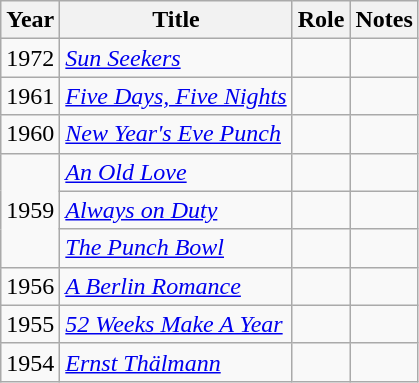<table class="wikitable sortable">
<tr>
<th>Year</th>
<th>Title</th>
<th>Role</th>
<th class="unsortable">Notes</th>
</tr>
<tr>
<td>1972</td>
<td><em><a href='#'>Sun Seekers</a></em></td>
<td></td>
<td></td>
</tr>
<tr>
<td>1961</td>
<td><em><a href='#'>Five Days, Five Nights</a></em></td>
<td></td>
<td></td>
</tr>
<tr>
<td>1960</td>
<td><em><a href='#'>New Year's Eve Punch</a></em></td>
<td></td>
<td></td>
</tr>
<tr>
<td rowspan=3>1959</td>
<td><em><a href='#'>An Old Love</a></em></td>
<td></td>
<td></td>
</tr>
<tr>
<td><em><a href='#'>Always on Duty</a></em></td>
<td></td>
<td></td>
</tr>
<tr>
<td><em><a href='#'>The Punch Bowl</a></em></td>
<td></td>
<td></td>
</tr>
<tr>
<td>1956</td>
<td><em><a href='#'>A Berlin Romance</a></em></td>
<td></td>
<td></td>
</tr>
<tr>
<td>1955</td>
<td><em><a href='#'>52 Weeks Make A Year</a></em></td>
<td></td>
<td></td>
</tr>
<tr>
<td>1954</td>
<td><em><a href='#'>Ernst Thälmann</a></em></td>
<td></td>
<td></td>
</tr>
</table>
